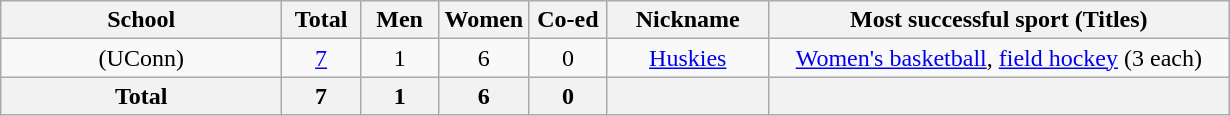<table class="wikitable sortable" style="text-align:center">
<tr>
<th width=180>School</th>
<th width=45>Total</th>
<th width=45>Men</th>
<th width=45>Women</th>
<th width=45>Co-ed</th>
<th width=100>Nickname</th>
<th width=300>Most successful sport (Titles)</th>
</tr>
<tr>
<td> (UConn)</td>
<td><a href='#'>7</a></td>
<td>1</td>
<td>6</td>
<td>0</td>
<td><a href='#'>Huskies</a></td>
<td><a href='#'>Women's basketball</a>, <a href='#'>field hockey</a> (3 each)</td>
</tr>
<tr>
<th>Total</th>
<th>7</th>
<th>1</th>
<th>6</th>
<th>0</th>
<th></th>
<th></th>
</tr>
</table>
